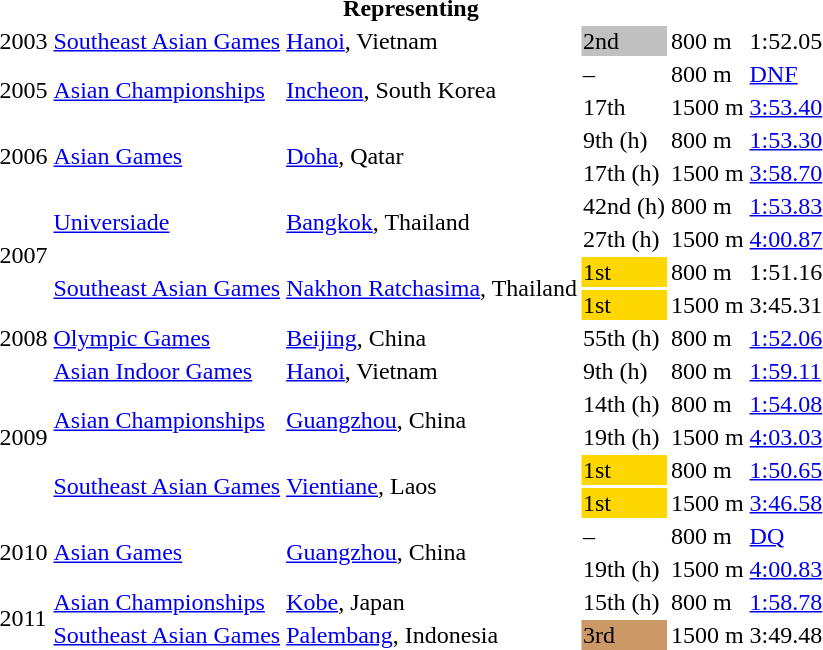<table>
<tr>
<th colspan="6">Representing </th>
</tr>
<tr>
<td>2003</td>
<td><a href='#'>Southeast Asian Games</a></td>
<td><a href='#'>Hanoi</a>, Vietnam</td>
<td bgcolor=silver>2nd</td>
<td>800 m</td>
<td>1:52.05</td>
</tr>
<tr>
<td rowspan=2>2005</td>
<td rowspan=2><a href='#'>Asian Championships</a></td>
<td rowspan=2><a href='#'>Incheon</a>, South Korea</td>
<td>–</td>
<td>800 m</td>
<td><a href='#'>DNF</a></td>
</tr>
<tr>
<td>17th</td>
<td>1500 m</td>
<td><a href='#'>3:53.40</a></td>
</tr>
<tr>
<td rowspan=2>2006</td>
<td rowspan=2><a href='#'>Asian Games</a></td>
<td rowspan=2><a href='#'>Doha</a>, Qatar</td>
<td>9th (h)</td>
<td>800 m</td>
<td><a href='#'>1:53.30</a></td>
</tr>
<tr>
<td>17th (h)</td>
<td>1500 m</td>
<td><a href='#'>3:58.70</a></td>
</tr>
<tr>
<td rowspan=4>2007</td>
<td rowspan=2><a href='#'>Universiade</a></td>
<td rowspan=2><a href='#'>Bangkok</a>, Thailand</td>
<td>42nd (h)</td>
<td>800 m</td>
<td><a href='#'>1:53.83</a></td>
</tr>
<tr>
<td>27th (h)</td>
<td>1500 m</td>
<td><a href='#'>4:00.87</a></td>
</tr>
<tr>
<td rowspan=2><a href='#'>Southeast Asian Games</a></td>
<td rowspan=2><a href='#'>Nakhon Ratchasima</a>, Thailand</td>
<td bgcolor=gold>1st</td>
<td>800 m</td>
<td>1:51.16</td>
</tr>
<tr>
<td bgcolor=gold>1st</td>
<td>1500 m</td>
<td>3:45.31</td>
</tr>
<tr>
<td>2008</td>
<td><a href='#'>Olympic Games</a></td>
<td><a href='#'>Beijing</a>, China</td>
<td>55th (h)</td>
<td>800 m</td>
<td><a href='#'>1:52.06</a></td>
</tr>
<tr>
<td rowspan=5>2009</td>
<td><a href='#'>Asian Indoor Games</a></td>
<td><a href='#'>Hanoi</a>, Vietnam</td>
<td>9th (h)</td>
<td>800 m</td>
<td><a href='#'>1:59.11</a></td>
</tr>
<tr>
<td rowspan=2><a href='#'>Asian Championships</a></td>
<td rowspan=2><a href='#'>Guangzhou</a>, China</td>
<td>14th (h)</td>
<td>800 m</td>
<td><a href='#'>1:54.08</a></td>
</tr>
<tr>
<td>19th (h)</td>
<td>1500 m</td>
<td><a href='#'>4:03.03</a></td>
</tr>
<tr>
<td rowspan=2><a href='#'>Southeast Asian Games</a></td>
<td rowspan=2><a href='#'>Vientiane</a>, Laos</td>
<td bgcolor=gold>1st</td>
<td>800 m</td>
<td><a href='#'>1:50.65</a></td>
</tr>
<tr>
<td bgcolor=gold>1st</td>
<td>1500 m</td>
<td><a href='#'>3:46.58</a></td>
</tr>
<tr>
<td rowspan=2>2010</td>
<td rowspan=2><a href='#'>Asian Games</a></td>
<td rowspan=2><a href='#'>Guangzhou</a>, China</td>
<td>–</td>
<td>800 m</td>
<td><a href='#'>DQ</a></td>
</tr>
<tr>
<td>19th (h)</td>
<td>1500 m</td>
<td><a href='#'>4:00.83</a></td>
</tr>
<tr>
<td rowspan=2>2011</td>
<td><a href='#'>Asian Championships</a></td>
<td><a href='#'>Kobe</a>, Japan</td>
<td>15th (h)</td>
<td>800 m</td>
<td><a href='#'>1:58.78</a></td>
</tr>
<tr>
<td><a href='#'>Southeast Asian Games</a></td>
<td><a href='#'>Palembang</a>, Indonesia</td>
<td bgcolor=cc9966>3rd</td>
<td>1500 m</td>
<td>3:49.48</td>
</tr>
</table>
